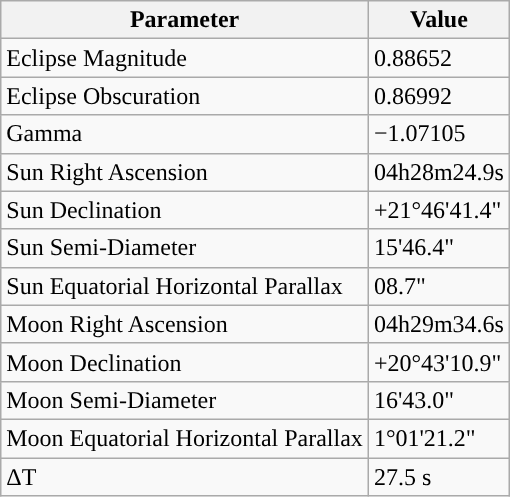<table class="wikitable">
<tr>
<th>Parameter</th>
<th>Value</th>
</tr>
<tr>
<td>Eclipse Magnitude</td>
<td>0.88652</td>
</tr>
<tr>
<td>Eclipse Obscuration</td>
<td>0.86992</td>
</tr>
<tr>
<td>Gamma</td>
<td>−1.07105</td>
</tr>
<tr>
<td>Sun Right Ascension</td>
<td>04h28m24.9s</td>
</tr>
<tr>
<td>Sun Declination</td>
<td>+21°46'41.4"</td>
</tr>
<tr>
<td>Sun Semi-Diameter</td>
<td>15'46.4"</td>
</tr>
<tr>
<td>Sun Equatorial Horizontal Parallax</td>
<td>08.7"</td>
</tr>
<tr>
<td>Moon Right Ascension</td>
<td>04h29m34.6s</td>
</tr>
<tr>
<td>Moon Declination</td>
<td>+20°43'10.9"</td>
</tr>
<tr>
<td>Moon Semi-Diameter</td>
<td>16'43.0"</td>
</tr>
<tr>
<td>Moon Equatorial Horizontal Parallax</td>
<td>1°01'21.2"</td>
</tr>
<tr>
<td>ΔT</td>
<td>27.5 s</td>
</tr>
</table>
